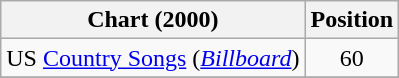<table class="wikitable sortable">
<tr>
<th scope="col">Chart (2000)</th>
<th scope="col">Position</th>
</tr>
<tr>
<td>US <a href='#'>Country Songs</a> (<em><a href='#'>Billboard</a></em>)</td>
<td align="center">60</td>
</tr>
<tr>
</tr>
</table>
